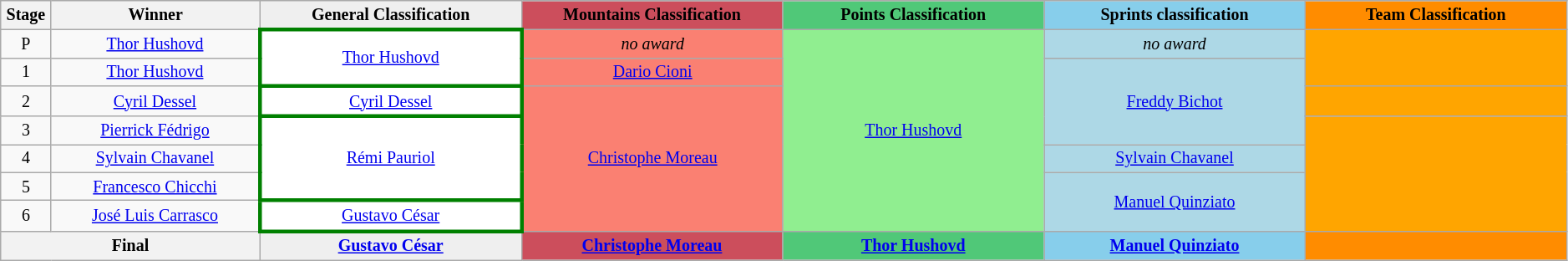<table class="wikitable" style="text-align: center; font-size:smaller;">
<tr style="background-color: #efefef;">
<th width="2%">Stage</th>
<th width="12%">Winner</th>
<th style="background:#EFEFEF;" width="15%">General Classification<br></th>
<th style="background:#CC4E5C;" width="15%">Mountains Classification<br></th>
<th style="background:#50C878;" width="15%">Points Classification<br></th>
<th style="background:#87CEEB;" width="15%">Sprints classification<br></th>
<th style="background:#FF8C00;" width="15%">Team Classification</th>
</tr>
<tr>
<td>P</td>
<td><a href='#'>Thor Hushovd</a></td>
<td style="background:white; border:3px solid green;" rowspan="2"><a href='#'>Thor Hushovd</a></td>
<td style="background:salmon;" rowspan="1"><em>no award</em></td>
<td style="background:lightgreen;" rowspan="7"><a href='#'>Thor Hushovd</a></td>
<td style="background:lightblue;" rowspan="1"><em>no award</em></td>
<td style="background:orange;" rowspan="2"></td>
</tr>
<tr>
<td>1</td>
<td><a href='#'>Thor Hushovd</a></td>
<td style="background:salmon;" rowspan="1"><a href='#'>Dario Cioni</a></td>
<td style="background:lightblue;" rowspan="3"><a href='#'>Freddy Bichot</a></td>
</tr>
<tr>
<td>2</td>
<td><a href='#'>Cyril Dessel</a></td>
<td style="background:white; border:3px solid green;" rowspan="1"><a href='#'>Cyril Dessel</a></td>
<td style="background:salmon;" rowspan="5"><a href='#'>Christophe Moreau</a></td>
<td style="background:orange;" rowspan="1"></td>
</tr>
<tr>
<td>3</td>
<td><a href='#'>Pierrick Fédrigo</a></td>
<td style="background:white; border:3px solid green;" rowspan="3"><a href='#'>Rémi Pauriol</a></td>
<td style="background:orange;" rowspan="4"></td>
</tr>
<tr>
<td>4</td>
<td><a href='#'>Sylvain Chavanel</a></td>
<td style="background:lightblue;" rowspan="1"><a href='#'>Sylvain Chavanel</a></td>
</tr>
<tr>
<td>5</td>
<td><a href='#'>Francesco Chicchi</a></td>
<td style="background:lightblue;" rowspan="2"><a href='#'>Manuel Quinziato</a></td>
</tr>
<tr>
<td>6</td>
<td><a href='#'>José Luis Carrasco</a></td>
<td style="background:white; border:3px solid green;" rowspan="1"><a href='#'>Gustavo César</a></td>
</tr>
<tr>
<th colspan=2><strong>Final</strong></th>
<th style="background:#EFEFEF;" rowspan="1"><a href='#'>Gustavo César</a></th>
<th style="background:#CC4E5C;" rowspan="1"><a href='#'>Christophe Moreau</a></th>
<th style="background:#50C878;" rowspan="1"><a href='#'>Thor Hushovd</a></th>
<th style="background:#87CEEB;" rowspan="1"><a href='#'>Manuel Quinziato</a></th>
<th style="background:#FF8C00;" rowspan="1"></th>
</tr>
</table>
